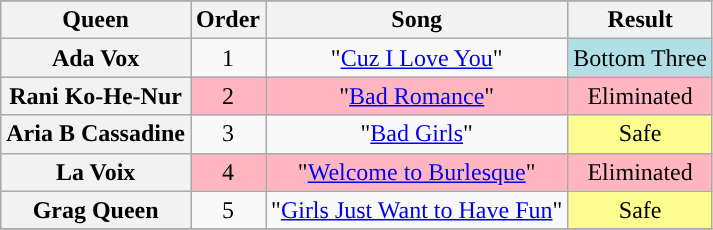<table class="wikitable plainrowheaders" style="text-align:center;">
<tr>
</tr>
<tr>
<th scope="col">Queen</th>
<th scope="col">Order</th>
<th scope="col">Song</th>
<th scope="col">Result</th>
</tr>
<tr>
<th>Ada Vox</th>
<td>1</td>
<td>"<a href='#'>Cuz I Love You</a>"</td>
<td style="background:#B0E0E6;">Bottom Three</td>
</tr>
<tr style="background:lightpink;">
<th>Rani Ko-He-Nur</th>
<td>2</td>
<td>"<a href='#'>Bad Romance</a>"</td>
<td>Eliminated</td>
</tr>
<tr>
<th>Aria B Cassadine</th>
<td>3</td>
<td>"<a href='#'>Bad Girls</a>"</td>
<td style="background:#FDFC8F;">Safe</td>
</tr>
<tr style="background:lightpink;">
<th>La Voix</th>
<td>4</td>
<td>"<a href='#'>Welcome to Burlesque</a>"</td>
<td>Eliminated</td>
</tr>
<tr>
<th>Grag Queen</th>
<td>5</td>
<td>"<a href='#'>Girls Just Want to Have Fun</a>"</td>
<td style="background:#FDFC8F;">Safe</td>
</tr>
<tr>
</tr>
</table>
